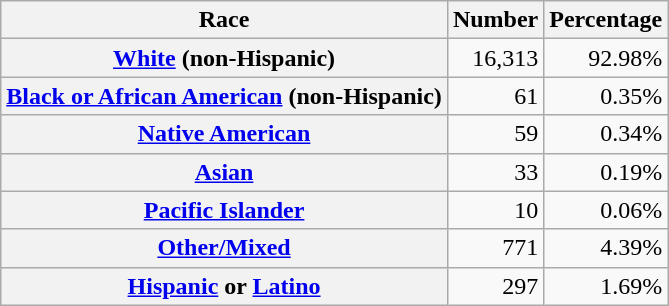<table class="wikitable" style="text-align:right">
<tr>
<th scope="col">Race</th>
<th scope="col">Number</th>
<th scope="col">Percentage</th>
</tr>
<tr>
<th scope="row"><a href='#'>White</a> (non-Hispanic)</th>
<td>16,313</td>
<td>92.98%</td>
</tr>
<tr>
<th scope="row"><a href='#'>Black or African American</a> (non-Hispanic)</th>
<td>61</td>
<td>0.35%</td>
</tr>
<tr>
<th scope="row"><a href='#'>Native American</a></th>
<td>59</td>
<td>0.34%</td>
</tr>
<tr>
<th scope="row"><a href='#'>Asian</a></th>
<td>33</td>
<td>0.19%</td>
</tr>
<tr>
<th scope="row"><a href='#'>Pacific Islander</a></th>
<td>10</td>
<td>0.06%</td>
</tr>
<tr>
<th scope="row"><a href='#'>Other/Mixed</a></th>
<td>771</td>
<td>4.39%</td>
</tr>
<tr>
<th scope="row"><a href='#'>Hispanic</a> or <a href='#'>Latino</a></th>
<td>297</td>
<td>1.69%</td>
</tr>
</table>
